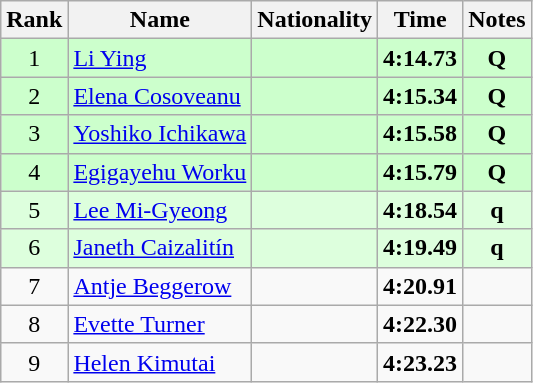<table class="wikitable sortable" style="text-align:center">
<tr>
<th>Rank</th>
<th>Name</th>
<th>Nationality</th>
<th>Time</th>
<th>Notes</th>
</tr>
<tr bgcolor=ccffcc>
<td>1</td>
<td align=left><a href='#'>Li Ying</a></td>
<td align=left></td>
<td><strong>4:14.73</strong></td>
<td><strong>Q</strong></td>
</tr>
<tr bgcolor=ccffcc>
<td>2</td>
<td align=left><a href='#'>Elena Cosoveanu</a></td>
<td align=left></td>
<td><strong>4:15.34</strong></td>
<td><strong>Q</strong></td>
</tr>
<tr bgcolor=ccffcc>
<td>3</td>
<td align=left><a href='#'>Yoshiko Ichikawa</a></td>
<td align=left></td>
<td><strong>4:15.58</strong></td>
<td><strong>Q</strong></td>
</tr>
<tr bgcolor=ccffcc>
<td>4</td>
<td align=left><a href='#'>Egigayehu Worku</a></td>
<td align=left></td>
<td><strong>4:15.79</strong></td>
<td><strong>Q</strong></td>
</tr>
<tr bgcolor=ddffdd>
<td>5</td>
<td align=left><a href='#'>Lee Mi-Gyeong</a></td>
<td align=left></td>
<td><strong>4:18.54</strong></td>
<td><strong>q</strong></td>
</tr>
<tr bgcolor=ddffdd>
<td>6</td>
<td align=left><a href='#'>Janeth Caizalitín</a></td>
<td align=left></td>
<td><strong>4:19.49</strong></td>
<td><strong>q</strong></td>
</tr>
<tr>
<td>7</td>
<td align=left><a href='#'>Antje Beggerow</a></td>
<td align=left></td>
<td><strong>4:20.91</strong></td>
<td></td>
</tr>
<tr>
<td>8</td>
<td align=left><a href='#'>Evette Turner</a></td>
<td align=left></td>
<td><strong>4:22.30</strong></td>
<td></td>
</tr>
<tr>
<td>9</td>
<td align=left><a href='#'>Helen Kimutai</a></td>
<td align=left></td>
<td><strong>4:23.23</strong></td>
<td></td>
</tr>
</table>
